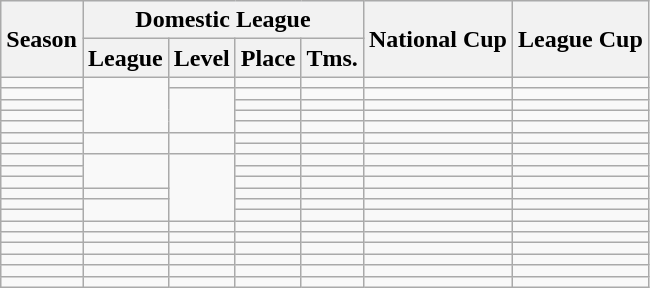<table class="wikitable">
<tr style="background:#f0f6fa;">
<th rowspan="2"><strong>Season</strong></th>
<th colspan="4"><strong>Domestic League</strong></th>
<th rowspan="2"><strong>National Cup</strong></th>
<th rowspan="2"><strong>League Cup</strong></th>
</tr>
<tr>
<th>League</th>
<th>Level</th>
<th>Place</th>
<th>Tms.</th>
</tr>
<tr>
<td></td>
<td rowspan="5"></td>
<td></td>
<td></td>
<td></td>
<td></td>
<td></td>
</tr>
<tr>
<td></td>
<td rowspan="4"></td>
<td></td>
<td></td>
<td></td>
<td></td>
</tr>
<tr>
<td></td>
<td></td>
<td></td>
<td></td>
<td></td>
</tr>
<tr>
<td></td>
<td></td>
<td></td>
<td></td>
<td></td>
</tr>
<tr>
<td></td>
<td></td>
<td></td>
<td></td>
<td></td>
</tr>
<tr>
<td></td>
<td rowspan="2"></td>
<td rowspan="2"></td>
<td></td>
<td></td>
<td></td>
<td></td>
</tr>
<tr>
<td></td>
<td></td>
<td></td>
<td></td>
<td></td>
</tr>
<tr>
<td></td>
<td rowspan="3"></td>
<td rowspan="6"></td>
<td></td>
<td></td>
<td></td>
<td></td>
</tr>
<tr>
<td></td>
<td></td>
<td></td>
<td></td>
<td></td>
</tr>
<tr>
<td></td>
<td></td>
<td></td>
<td></td>
<td></td>
</tr>
<tr>
<td></td>
<td></td>
<td></td>
<td></td>
<td></td>
<td></td>
</tr>
<tr>
<td></td>
<td rowspan="2"></td>
<td></td>
<td></td>
<td></td>
<td></td>
</tr>
<tr>
<td></td>
<td></td>
<td></td>
<td></td>
<td></td>
</tr>
<tr>
<td></td>
<td></td>
<td></td>
<td></td>
<td></td>
<td></td>
<td></td>
</tr>
<tr>
<td></td>
<td></td>
<td></td>
<td></td>
<td></td>
<td></td>
<td></td>
</tr>
<tr>
<td></td>
<td></td>
<td></td>
<td></td>
<td></td>
<td></td>
<td></td>
</tr>
<tr>
<td></td>
<td></td>
<td></td>
<td></td>
<td></td>
<td></td>
<td></td>
</tr>
<tr>
<td></td>
<td></td>
<td></td>
<td></td>
<td></td>
<td></td>
<td></td>
</tr>
<tr>
<td></td>
<td></td>
<td></td>
<td></td>
<td></td>
<td></td>
<td></td>
</tr>
</table>
